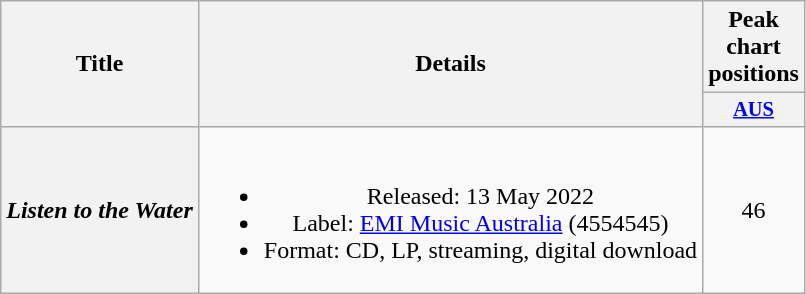<table class="wikitable plainrowheaders" style="text-align:center;">
<tr>
<th scope="col" rowspan="2">Title</th>
<th scope="col" rowspan="2">Details</th>
<th scope="col">Peak chart positions</th>
</tr>
<tr>
<th scope="col" style="width:3em;font-size:85%;"><a href='#'>AUS</a><br></th>
</tr>
<tr>
<th scope="row"><em>Listen to the Water</em></th>
<td><br><ul><li>Released: 13 May 2022</li><li>Label: <a href='#'>EMI Music Australia</a> (4554545)</li><li>Format: CD, LP, streaming, digital download</li></ul></td>
<td>46</td>
</tr>
</table>
